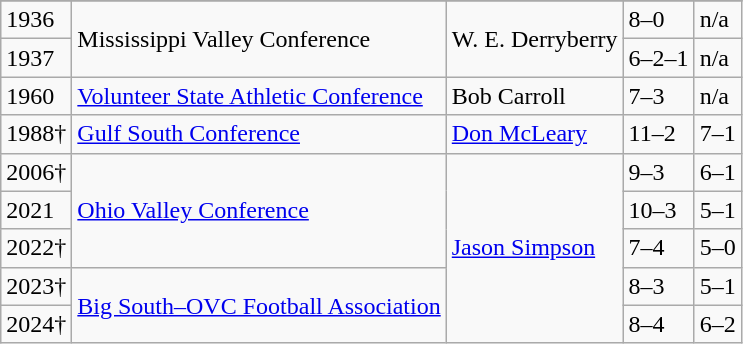<table class="wikitable">
<tr>
</tr>
<tr>
<td>1936</td>
<td rowspan="2">Mississippi Valley Conference</td>
<td rowspan="2">W. E. Derryberry</td>
<td>8–0</td>
<td>n/a</td>
</tr>
<tr>
<td>1937</td>
<td>6–2–1</td>
<td>n/a</td>
</tr>
<tr>
<td>1960</td>
<td><a href='#'>Volunteer State Athletic Conference</a></td>
<td>Bob Carroll</td>
<td>7–3</td>
<td>n/a</td>
</tr>
<tr>
<td>1988†</td>
<td><a href='#'>Gulf South Conference</a></td>
<td><a href='#'>Don McLeary</a></td>
<td>11–2</td>
<td>7–1</td>
</tr>
<tr>
<td>2006†</td>
<td rowspan="3"><a href='#'>Ohio Valley Conference</a></td>
<td rowspan="5"><a href='#'>Jason Simpson</a></td>
<td>9–3</td>
<td>6–1</td>
</tr>
<tr>
<td>2021</td>
<td>10–3</td>
<td>5–1</td>
</tr>
<tr>
<td>2022†</td>
<td>7–4</td>
<td>5–0</td>
</tr>
<tr>
<td>2023†</td>
<td rowspan=2><a href='#'>Big South–OVC Football Association</a></td>
<td>8–3</td>
<td>5–1</td>
</tr>
<tr>
<td>2024†</td>
<td>8–4</td>
<td>6–2</td>
</tr>
</table>
